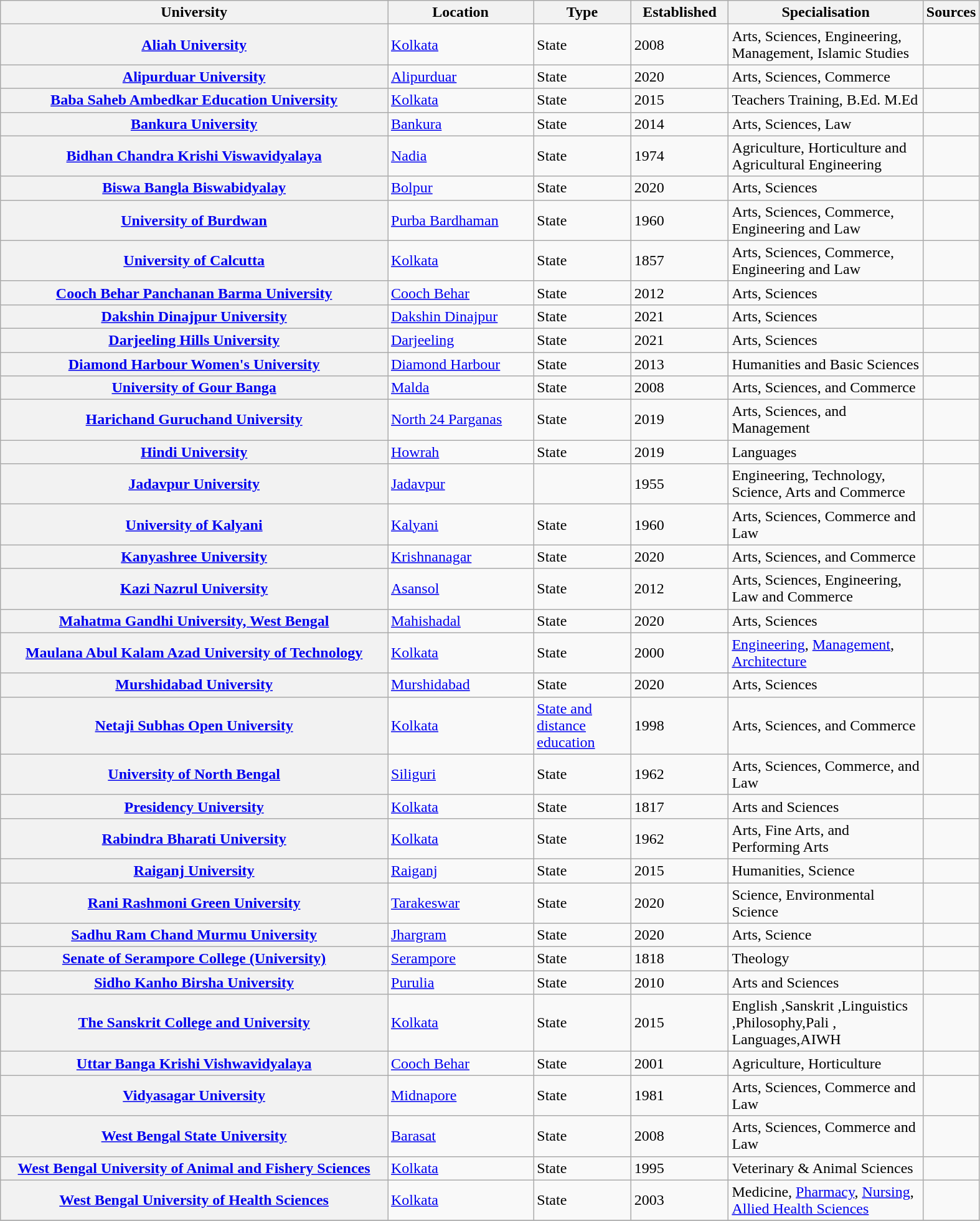<table class="wikitable sortable static-row-numbers sticky-header collapsible plainrowheaders" style="-align:left; width:83%;">
<tr>
<th scope="col" style="width: 40%;">University</th>
<th scope="col" style="width: 15%;">Location</th>
<th scope="col" style="width: 10%;">Type</th>
<th scope="col" style="width: 10%;">Established</th>
<th scope="col" style="width: 20%;">Specialisation</th>
<th scope="col" style="width: 05%;" class="unsortable">Sources</th>
</tr>
<tr>
<th scope="row"><a href='#'>Aliah University</a></th>
<td><a href='#'>Kolkata</a></td>
<td>State</td>
<td>2008</td>
<td>Arts, Sciences, Engineering, Management, Islamic Studies</td>
<td></td>
</tr>
<tr>
<th scope="row"><a href='#'>Alipurduar University</a></th>
<td><a href='#'>Alipurduar</a></td>
<td>State</td>
<td>2020</td>
<td>Arts, Sciences, Commerce</td>
<td></td>
</tr>
<tr>
<th scope="row"><a href='#'>Baba Saheb Ambedkar Education University</a></th>
<td><a href='#'>Kolkata</a></td>
<td>State</td>
<td>2015</td>
<td>Teachers Training, B.Ed. M.Ed</td>
<td></td>
</tr>
<tr>
<th scope="row"><a href='#'>Bankura University</a></th>
<td><a href='#'>Bankura</a></td>
<td>State</td>
<td>2014</td>
<td>Arts, Sciences, Law</td>
<td></td>
</tr>
<tr>
<th scope="row"><a href='#'>Bidhan Chandra Krishi Viswavidyalaya</a></th>
<td><a href='#'>Nadia</a></td>
<td>State</td>
<td>1974</td>
<td>Agriculture, Horticulture and Agricultural Engineering</td>
<td></td>
</tr>
<tr>
<th scope="row"><a href='#'>Biswa Bangla Biswabidyalay</a></th>
<td><a href='#'>Bolpur</a></td>
<td>State</td>
<td>2020</td>
<td>Arts, Sciences</td>
<td></td>
</tr>
<tr>
<th scope="row"><a href='#'>University of Burdwan</a></th>
<td><a href='#'>Purba Bardhaman</a></td>
<td>State</td>
<td>1960</td>
<td>Arts, Sciences, Commerce, Engineering and Law</td>
<td></td>
</tr>
<tr>
<th scope="row"><a href='#'>University of Calcutta</a></th>
<td><a href='#'>Kolkata</a></td>
<td>State</td>
<td>1857</td>
<td>Arts, Sciences, Commerce, Engineering and Law</td>
<td></td>
</tr>
<tr>
<th scope="row"><a href='#'>Cooch Behar Panchanan Barma University</a></th>
<td><a href='#'>Cooch Behar</a></td>
<td>State</td>
<td>2012</td>
<td>Arts, Sciences</td>
<td></td>
</tr>
<tr>
<th scope="row"><a href='#'>Dakshin Dinajpur University</a></th>
<td><a href='#'>Dakshin Dinajpur</a></td>
<td>State</td>
<td>2021</td>
<td>Arts, Sciences</td>
<td></td>
</tr>
<tr>
<th scope="row"><a href='#'>Darjeeling Hills University</a></th>
<td><a href='#'>Darjeeling</a></td>
<td>State</td>
<td>2021</td>
<td>Arts, Sciences</td>
<td></td>
</tr>
<tr>
<th scope="row"><a href='#'>Diamond Harbour Women's University</a></th>
<td><a href='#'>Diamond Harbour</a></td>
<td>State</td>
<td>2013</td>
<td>Humanities and Basic Sciences</td>
<td></td>
</tr>
<tr>
<th scope="row"><a href='#'>University of Gour Banga</a></th>
<td><a href='#'>Malda</a></td>
<td>State</td>
<td>2008</td>
<td>Arts, Sciences, and Commerce</td>
<td></td>
</tr>
<tr>
<th scope="row"><a href='#'>Harichand Guruchand University</a></th>
<td><a href='#'>North 24 Parganas</a></td>
<td>State</td>
<td>2019</td>
<td>Arts, Sciences, and Management</td>
<td></td>
</tr>
<tr>
<th scope="row"><a href='#'>Hindi University</a></th>
<td><a href='#'>Howrah</a></td>
<td>State</td>
<td>2019</td>
<td>Languages</td>
<td></td>
</tr>
<tr>
<th scope="row"><a href='#'>Jadavpur University</a></th>
<td><a href='#'>Jadavpur</a></td>
<td></td>
<td>1955</td>
<td>Engineering, Technology, Science, Arts and Commerce</td>
<td></td>
</tr>
<tr>
<th scope="row"><a href='#'>University of Kalyani</a></th>
<td><a href='#'>Kalyani</a></td>
<td>State</td>
<td>1960</td>
<td>Arts, Sciences, Commerce and Law</td>
<td></td>
</tr>
<tr>
<th scope="row"><a href='#'>Kanyashree University</a></th>
<td><a href='#'>Krishnanagar</a></td>
<td>State</td>
<td>2020</td>
<td>Arts, Sciences, and Commerce</td>
<td></td>
</tr>
<tr>
<th scope="row"><a href='#'>Kazi Nazrul University</a></th>
<td><a href='#'>Asansol</a></td>
<td>State</td>
<td>2012</td>
<td>Arts, Sciences, Engineering, Law and Commerce</td>
<td></td>
</tr>
<tr>
<th scope="row"><a href='#'>Mahatma Gandhi University, West Bengal</a></th>
<td><a href='#'>Mahishadal</a></td>
<td>State</td>
<td>2020</td>
<td>Arts, Sciences</td>
<td></td>
</tr>
<tr>
<th scope="row"><a href='#'>Maulana Abul Kalam Azad University of Technology</a></th>
<td><a href='#'>Kolkata</a></td>
<td>State</td>
<td>2000</td>
<td><a href='#'>Engineering</a>, <a href='#'>Management</a>, <a href='#'>Architecture</a></td>
<td></td>
</tr>
<tr>
<th scope="row"><a href='#'>Murshidabad University</a></th>
<td><a href='#'>Murshidabad</a></td>
<td>State</td>
<td>2020</td>
<td>Arts, Sciences</td>
<td></td>
</tr>
<tr>
<th scope="row"><a href='#'>Netaji Subhas Open University</a></th>
<td><a href='#'>Kolkata</a></td>
<td><a href='#'>State and distance education</a></td>
<td>1998</td>
<td>Arts, Sciences, and Commerce</td>
<td></td>
</tr>
<tr>
<th scope="row"><a href='#'>University of North Bengal</a></th>
<td><a href='#'>Siliguri</a></td>
<td>State</td>
<td>1962</td>
<td>Arts, Sciences, Commerce, and Law</td>
<td></td>
</tr>
<tr>
<th scope="row"><a href='#'>Presidency University</a></th>
<td><a href='#'>Kolkata</a></td>
<td>State</td>
<td>1817</td>
<td>Arts and Sciences</td>
<td></td>
</tr>
<tr>
<th scope="row"><a href='#'>Rabindra Bharati University</a></th>
<td><a href='#'>Kolkata</a></td>
<td>State</td>
<td>1962</td>
<td>Arts, Fine Arts, and Performing Arts</td>
<td></td>
</tr>
<tr>
<th scope="row"><a href='#'>Raiganj University</a></th>
<td><a href='#'>Raiganj</a></td>
<td>State</td>
<td>2015</td>
<td>Humanities, Science</td>
<td></td>
</tr>
<tr>
<th scope="row"><a href='#'>Rani Rashmoni Green University</a></th>
<td><a href='#'>Tarakeswar</a></td>
<td>State</td>
<td>2020</td>
<td>Science, Environmental Science</td>
<td></td>
</tr>
<tr>
<th scope="row"><a href='#'>Sadhu Ram Chand Murmu University</a></th>
<td><a href='#'>Jhargram</a></td>
<td>State</td>
<td>2020</td>
<td>Arts, Science</td>
<td></td>
</tr>
<tr>
<th scope="row"><a href='#'>Senate of Serampore College (University)</a></th>
<td><a href='#'>Serampore</a></td>
<td>State</td>
<td>1818</td>
<td>Theology</td>
<td></td>
</tr>
<tr>
<th scope="row"><a href='#'>Sidho Kanho Birsha University</a></th>
<td><a href='#'>Purulia</a></td>
<td>State</td>
<td>2010</td>
<td>Arts and Sciences</td>
<td></td>
</tr>
<tr>
<th scope="row"><a href='#'>The Sanskrit College and University</a></th>
<td><a href='#'>Kolkata</a></td>
<td>State</td>
<td>2015</td>
<td>English ,Sanskrit ,Linguistics ,Philosophy,Pali , Languages,AIWH</td>
<td></td>
</tr>
<tr>
<th scope="row"><a href='#'>Uttar Banga Krishi Vishwavidyalaya</a></th>
<td><a href='#'>Cooch Behar</a></td>
<td>State</td>
<td>2001</td>
<td>Agriculture, Horticulture</td>
<td></td>
</tr>
<tr>
<th scope="row"><a href='#'>Vidyasagar University</a></th>
<td><a href='#'>Midnapore</a></td>
<td>State</td>
<td>1981</td>
<td>Arts, Sciences, Commerce and Law</td>
<td></td>
</tr>
<tr>
<th scope="row"><a href='#'>West Bengal State University</a></th>
<td><a href='#'>Barasat</a></td>
<td>State</td>
<td>2008</td>
<td>Arts, Sciences, Commerce and Law</td>
<td></td>
</tr>
<tr>
<th scope="row"><a href='#'>West Bengal University of Animal and Fishery Sciences</a></th>
<td><a href='#'>Kolkata</a></td>
<td>State</td>
<td>1995</td>
<td>Veterinary & Animal Sciences</td>
<td></td>
</tr>
<tr>
<th scope="row"><a href='#'>West Bengal University of Health Sciences</a></th>
<td><a href='#'>Kolkata</a></td>
<td>State</td>
<td>2003</td>
<td>Medicine, <a href='#'>Pharmacy</a>, <a href='#'>Nursing</a>, <a href='#'>Allied Health Sciences</a></td>
<td></td>
</tr>
<tr>
</tr>
</table>
